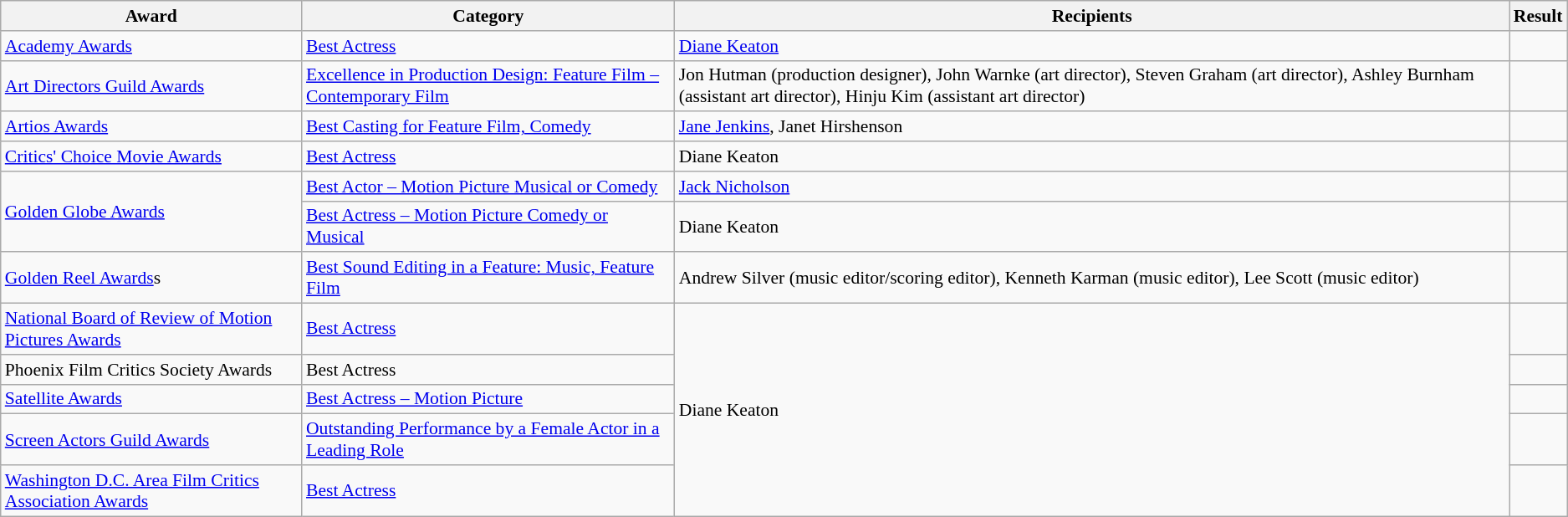<table class="wikitable sortable plainrowheaders" style="font-size: 90%;">
<tr>
<th scope="col">Award</th>
<th scope="col">Category</th>
<th scope="col">Recipients</th>
<th scope="col">Result</th>
</tr>
<tr>
<td><a href='#'>Academy Awards</a></td>
<td><a href='#'>Best Actress</a></td>
<td><a href='#'>Diane Keaton</a></td>
<td></td>
</tr>
<tr>
<td><a href='#'>Art Directors Guild Awards</a></td>
<td><a href='#'>Excellence in Production Design: Feature Film – Contemporary Film</a></td>
<td>Jon Hutman (production designer), John Warnke (art director), Steven Graham (art director), Ashley Burnham (assistant art director), Hinju Kim (assistant art director)</td>
<td></td>
</tr>
<tr>
<td><a href='#'>Artios Awards</a></td>
<td><a href='#'>Best Casting for Feature Film, Comedy</a></td>
<td><a href='#'>Jane Jenkins</a>, Janet Hirshenson</td>
<td></td>
</tr>
<tr>
<td><a href='#'>Critics' Choice Movie Awards</a></td>
<td><a href='#'>Best Actress</a></td>
<td>Diane Keaton</td>
<td></td>
</tr>
<tr>
<td rowspan="2"><a href='#'>Golden Globe Awards</a></td>
<td><a href='#'>Best Actor – Motion Picture Musical or Comedy</a></td>
<td><a href='#'>Jack Nicholson</a></td>
<td></td>
</tr>
<tr>
<td><a href='#'>Best Actress – Motion Picture Comedy or Musical</a></td>
<td>Diane Keaton</td>
<td></td>
</tr>
<tr>
<td><a href='#'>Golden Reel Awards</a>s</td>
<td><a href='#'>Best Sound Editing in a Feature: Music, Feature Film</a></td>
<td>Andrew Silver (music editor/scoring editor), Kenneth Karman (music editor), Lee Scott (music editor)</td>
<td></td>
</tr>
<tr>
<td><a href='#'>National Board of Review of Motion Pictures Awards</a></td>
<td><a href='#'>Best Actress</a></td>
<td rowspan="5">Diane Keaton</td>
<td></td>
</tr>
<tr>
<td>Phoenix Film Critics Society Awards</td>
<td>Best Actress</td>
<td></td>
</tr>
<tr>
<td><a href='#'>Satellite Awards</a></td>
<td><a href='#'>Best Actress – Motion Picture</a></td>
<td></td>
</tr>
<tr>
<td><a href='#'>Screen Actors Guild Awards</a></td>
<td><a href='#'>Outstanding Performance by a Female Actor in a Leading Role</a></td>
<td></td>
</tr>
<tr>
<td><a href='#'>Washington D.C. Area Film Critics Association Awards</a></td>
<td><a href='#'>Best Actress</a></td>
<td></td>
</tr>
</table>
